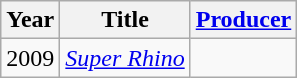<table class="wikitable">
<tr>
<th>Year</th>
<th>Title</th>
<th><a href='#'>Producer</a></th>
</tr>
<tr>
<td>2009</td>
<td><em><a href='#'>Super Rhino</a></em></td>
<td></td>
</tr>
</table>
